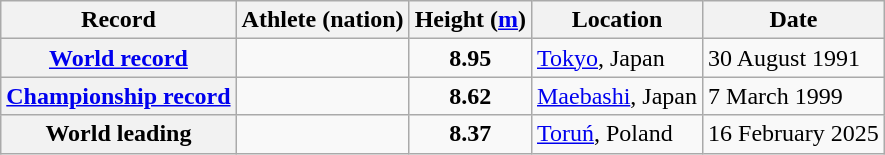<table class="wikitable">
<tr>
<th scope="col">Record</th>
<th scope="col">Athlete (nation)</th>
<th scope="col">Height (<a href='#'>m</a>)</th>
<th scope="col">Location</th>
<th scope="col">Date</th>
</tr>
<tr>
<th scope="row"><a href='#'>World record</a></th>
<td></td>
<td align="center"><strong>8.95</strong></td>
<td><a href='#'>Tokyo</a>, Japan</td>
<td>30 August 1991</td>
</tr>
<tr>
<th scope="row"><a href='#'>Championship record</a></th>
<td></td>
<td align="center"><strong>8.62</strong></td>
<td><a href='#'>Maebashi</a>, Japan</td>
<td>7 March 1999</td>
</tr>
<tr>
<th scope="row">World leading</th>
<td></td>
<td align="center"><strong>8.37</strong></td>
<td><a href='#'>Toruń</a>, Poland</td>
<td>16 February 2025</td>
</tr>
</table>
